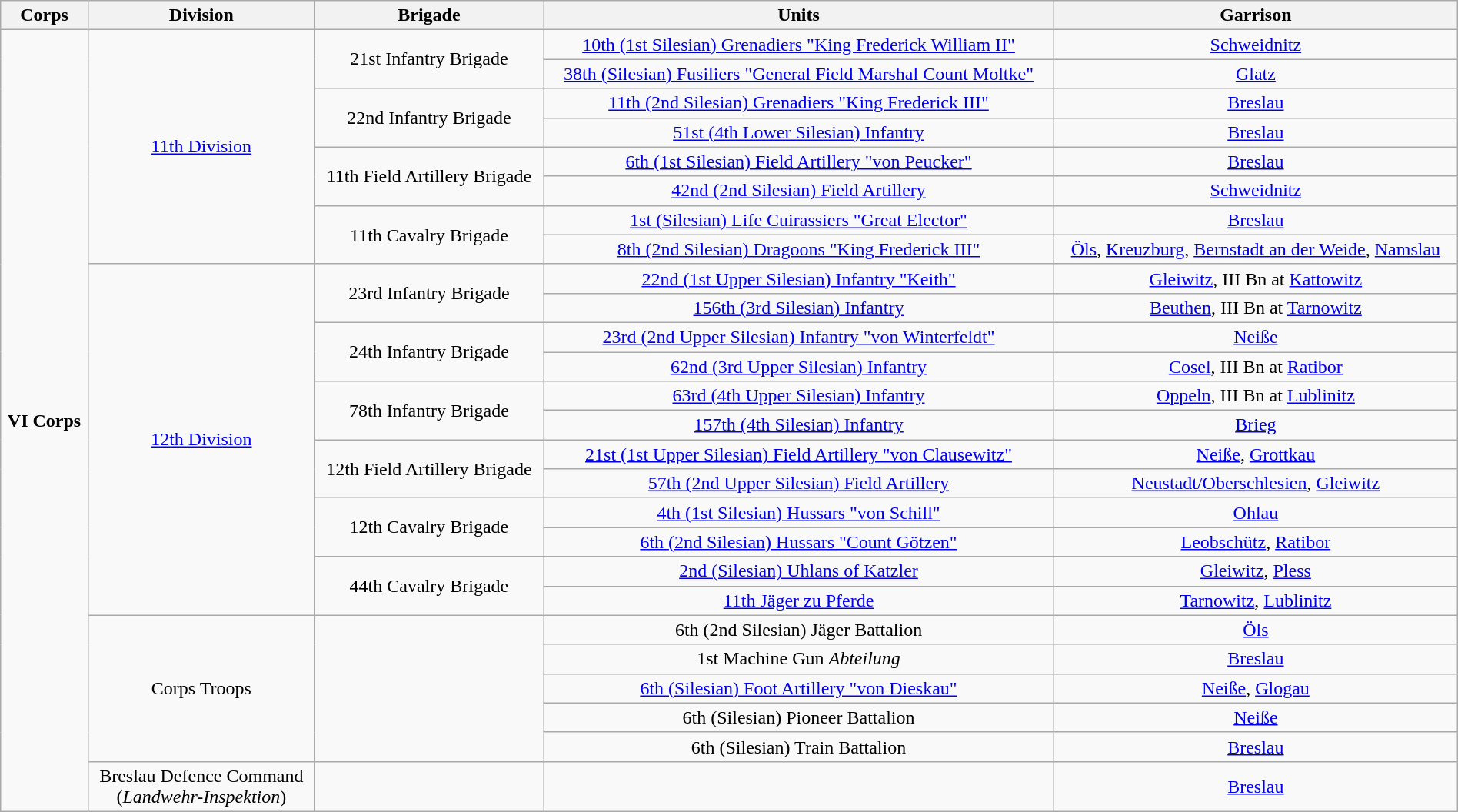<table class="wikitable collapsible collapsed" style="text-align:center; width:100%;">
<tr>
<th>Corps</th>
<th>Division</th>
<th>Brigade</th>
<th>Units</th>
<th>Garrison</th>
</tr>
<tr>
<td ROWSPAN=28><strong>VI Corps</strong></td>
<td ROWSPAN=8><a href='#'>11th Division</a></td>
<td ROWSPAN=2>21st Infantry Brigade</td>
<td><a href='#'>10th (1st Silesian) Grenadiers "King Frederick William II"</a></td>
<td><a href='#'>Schweidnitz</a></td>
</tr>
<tr>
<td><a href='#'>38th (Silesian) Fusiliers "General Field Marshal Count Moltke"</a></td>
<td><a href='#'>Glatz</a></td>
</tr>
<tr>
<td ROWSPAN=2>22nd Infantry Brigade</td>
<td><a href='#'>11th (2nd Silesian) Grenadiers "King Frederick III"</a></td>
<td><a href='#'>Breslau</a></td>
</tr>
<tr>
<td><a href='#'>51st (4th Lower Silesian) Infantry</a></td>
<td><a href='#'>Breslau</a></td>
</tr>
<tr>
<td ROWSPAN=2>11th Field Artillery Brigade</td>
<td><a href='#'>6th (1st Silesian) Field Artillery "von Peucker"</a></td>
<td><a href='#'>Breslau</a></td>
</tr>
<tr>
<td><a href='#'>42nd (2nd Silesian) Field Artillery</a></td>
<td><a href='#'>Schweidnitz</a></td>
</tr>
<tr>
<td ROWSPAN=2>11th Cavalry Brigade</td>
<td><a href='#'>1st (Silesian) Life Cuirassiers "Great Elector"</a></td>
<td><a href='#'>Breslau</a></td>
</tr>
<tr>
<td><a href='#'>8th (2nd Silesian) Dragoons "King Frederick III"</a></td>
<td><a href='#'>Öls</a>, <a href='#'>Kreuzburg</a>, <a href='#'>Bernstadt an der Weide</a>, <a href='#'>Namslau</a></td>
</tr>
<tr>
<td ROWSPAN=12><a href='#'>12th Division</a></td>
<td ROWSPAN=2>23rd Infantry Brigade</td>
<td><a href='#'>22nd (1st Upper Silesian) Infantry "Keith"</a></td>
<td><a href='#'>Gleiwitz</a>, III Bn at <a href='#'>Kattowitz</a></td>
</tr>
<tr>
<td><a href='#'>156th (3rd Silesian) Infantry</a></td>
<td><a href='#'>Beuthen</a>, III Bn at <a href='#'>Tarnowitz</a></td>
</tr>
<tr>
<td ROWSPAN=2>24th Infantry Brigade</td>
<td><a href='#'>23rd (2nd Upper Silesian) Infantry "von Winterfeldt"</a></td>
<td><a href='#'>Neiße</a></td>
</tr>
<tr>
<td><a href='#'>62nd (3rd Upper Silesian) Infantry</a></td>
<td><a href='#'>Cosel</a>, III Bn at <a href='#'>Ratibor</a></td>
</tr>
<tr>
<td ROWSPAN=2>78th Infantry Brigade</td>
<td><a href='#'>63rd (4th Upper Silesian) Infantry</a></td>
<td><a href='#'>Oppeln</a>, III Bn at <a href='#'>Lublinitz</a></td>
</tr>
<tr>
<td><a href='#'>157th (4th Silesian) Infantry</a></td>
<td><a href='#'>Brieg</a></td>
</tr>
<tr>
<td ROWSPAN=2>12th Field Artillery Brigade</td>
<td><a href='#'>21st (1st Upper Silesian) Field Artillery "von Clausewitz"</a></td>
<td><a href='#'>Neiße</a>, <a href='#'>Grottkau</a></td>
</tr>
<tr>
<td><a href='#'>57th (2nd Upper Silesian) Field Artillery</a></td>
<td><a href='#'>Neustadt/Oberschlesien</a>, <a href='#'>Gleiwitz</a></td>
</tr>
<tr>
<td ROWSPAN=2>12th Cavalry Brigade</td>
<td><a href='#'>4th (1st Silesian) Hussars "von Schill"</a></td>
<td><a href='#'>Ohlau</a></td>
</tr>
<tr>
<td><a href='#'>6th (2nd Silesian) Hussars "Count Götzen"</a></td>
<td><a href='#'>Leobschütz</a>, <a href='#'>Ratibor</a></td>
</tr>
<tr>
<td ROWSPAN=2>44th Cavalry Brigade</td>
<td><a href='#'>2nd (Silesian) Uhlans of Katzler</a></td>
<td><a href='#'>Gleiwitz</a>, <a href='#'>Pless</a></td>
</tr>
<tr>
<td><a href='#'>11th Jäger zu Pferde</a></td>
<td><a href='#'>Tarnowitz</a>, <a href='#'>Lublinitz</a></td>
</tr>
<tr>
<td ROWSPAN=5>Corps Troops</td>
<td ROWSPAN=5></td>
<td>6th (2nd Silesian) Jäger Battalion</td>
<td><a href='#'>Öls</a></td>
</tr>
<tr>
<td>1st Machine Gun <em>Abteilung</em></td>
<td><a href='#'>Breslau</a></td>
</tr>
<tr>
<td><a href='#'>6th (Silesian) Foot Artillery "von Dieskau"</a></td>
<td><a href='#'>Neiße</a>, <a href='#'>Glogau</a></td>
</tr>
<tr>
<td>6th (Silesian) Pioneer Battalion</td>
<td><a href='#'>Neiße</a></td>
</tr>
<tr>
<td>6th (Silesian) Train Battalion</td>
<td><a href='#'>Breslau</a></td>
</tr>
<tr>
<td>Breslau Defence Command<br>(<em>Landwehr-Inspektion</em>)</td>
<td></td>
<td></td>
<td><a href='#'>Breslau</a></td>
</tr>
</table>
